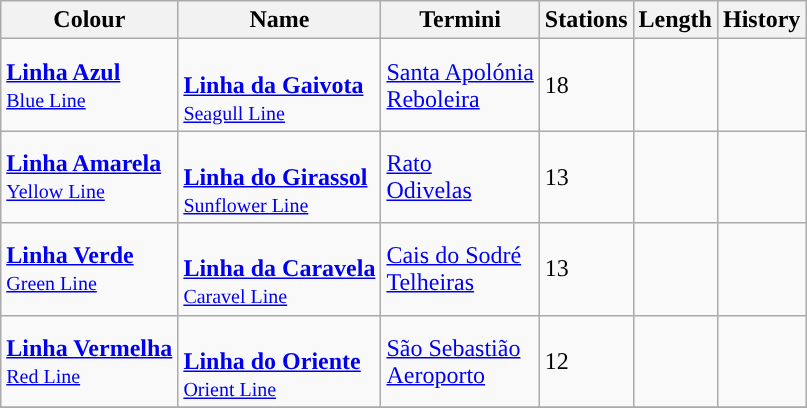<table class="wikitable">
<tr>
<th>Colour</th>
<th>Name</th>
<th>Termini</th>
<th>Stations</th>
<th>Length</th>
<th>History</th>
</tr>
<tr>
<td style="background: #"><a href='#'><span><strong>Linha Azul</strong><br><small>Blue Line</small></span></a></td>
<td><a href='#'><span><br><strong>Linha da Gaivota</strong><br><small>Seagull Line</small></span></a></td>
<td><a href='#'>Santa Apolónia</a><br><a href='#'>Reboleira</a></td>
<td>18</td>
<td></td>
<td></td>
</tr>
<tr>
<td style="background: #"><a href='#'><span><strong>Linha Amarela</strong><br><small>Yellow Line</small></span></a></td>
<td><a href='#'><span><br><strong>Linha do Girassol</strong><br><small>Sunflower Line</small></span></a></td>
<td><a href='#'>Rato</a><br><a href='#'>Odivelas</a></td>
<td>13</td>
<td></td>
<td></td>
</tr>
<tr>
<td style="background: #"><a href='#'><span><strong>Linha Verde</strong><br><small>Green Line</small></span></a></td>
<td><a href='#'><span><br><strong>Linha da Caravela</strong><br><small>Caravel Line</small></span></a></td>
<td><a href='#'>Cais do Sodré</a><br><a href='#'>Telheiras</a></td>
<td>13</td>
<td></td>
<td></td>
</tr>
<tr>
<td style="background: #"><a href='#'><span><strong>Linha Vermelha</strong><br><small>Red Line</small></span></a></td>
<td><a href='#'><span><br><strong>Linha do Oriente</strong><br><small>Orient Line</small></span></a></td>
<td><a href='#'>São Sebastião</a><br><a href='#'>Aeroporto</a></td>
<td>12</td>
<td></td>
<td></td>
</tr>
<tr>
</tr>
</table>
